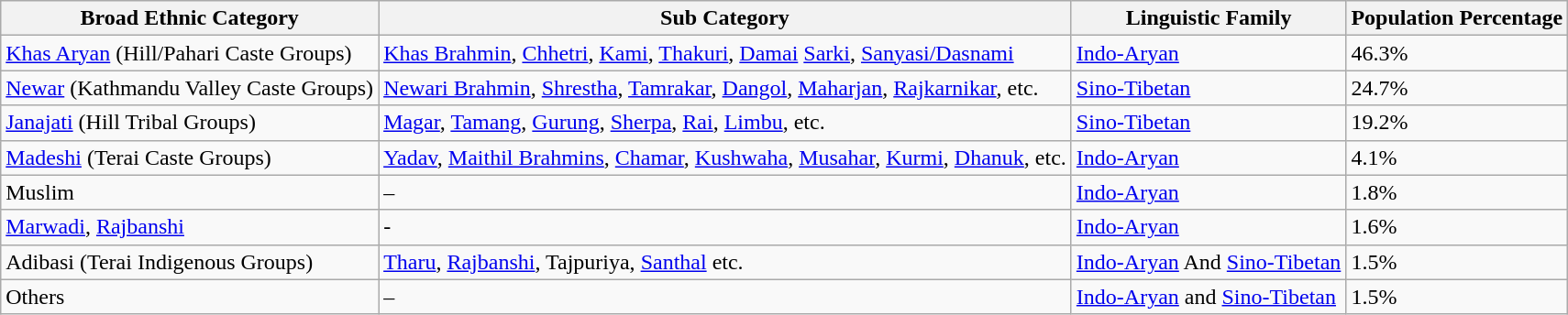<table class="wikitable sortable static-row-numbers static-row-header-text">
<tr>
<th>Broad Ethnic Category</th>
<th>Sub Category</th>
<th>Linguistic Family</th>
<th>Population Percentage</th>
</tr>
<tr>
<td><a href='#'>Khas Aryan</a> (Hill/Pahari Caste Groups)</td>
<td><a href='#'>Khas Brahmin</a>, <a href='#'>Chhetri</a>, <a href='#'>Kami</a>, <a href='#'>Thakuri</a>, <a href='#'>Damai</a> <a href='#'>Sarki</a>, <a href='#'>Sanyasi/Dasnami</a></td>
<td><a href='#'>Indo-Aryan</a></td>
<td>46.3%</td>
</tr>
<tr>
<td><a href='#'>Newar</a> (Kathmandu Valley Caste Groups)</td>
<td><a href='#'>Newari Brahmin</a>, <a href='#'>Shrestha</a>, <a href='#'>Tamrakar</a>, <a href='#'>Dangol</a>, <a href='#'>Maharjan</a>, <a href='#'>Rajkarnikar</a>, etc.</td>
<td><a href='#'>Sino-Tibetan</a></td>
<td>24.7%</td>
</tr>
<tr>
<td><a href='#'>Janajati</a> (Hill Tribal Groups)</td>
<td><a href='#'>Magar</a>, <a href='#'>Tamang</a>, <a href='#'>Gurung</a>, <a href='#'>Sherpa</a>, <a href='#'>Rai</a>, <a href='#'>Limbu</a>, etc.</td>
<td><a href='#'>Sino-Tibetan</a></td>
<td>19.2%</td>
</tr>
<tr>
<td><a href='#'>Madeshi</a> (Terai Caste Groups)</td>
<td><a href='#'>Yadav</a>, <a href='#'>Maithil Brahmins</a>, <a href='#'>Chamar</a>, <a href='#'>Kushwaha</a>, <a href='#'>Musahar</a>, <a href='#'>Kurmi</a>, <a href='#'>Dhanuk</a>, etc.</td>
<td><a href='#'>Indo-Aryan</a></td>
<td>4.1%</td>
</tr>
<tr>
<td>Muslim</td>
<td>–</td>
<td><a href='#'>Indo-Aryan</a></td>
<td>1.8%</td>
</tr>
<tr>
<td><a href='#'>Marwadi</a>, <a href='#'>Rajbanshi</a></td>
<td>-</td>
<td><a href='#'>Indo-Aryan</a></td>
<td>1.6%</td>
</tr>
<tr>
<td>Adibasi (Terai Indigenous Groups)</td>
<td><a href='#'>Tharu</a>, <a href='#'>Rajbanshi</a>, Tajpuriya, <a href='#'>Santhal</a> etc.</td>
<td><a href='#'>Indo-Aryan</a> And <a href='#'>Sino-Tibetan</a></td>
<td>1.5%</td>
</tr>
<tr>
<td>Others</td>
<td>–</td>
<td><a href='#'>Indo-Aryan</a> and <a href='#'>Sino-Tibetan</a></td>
<td>1.5%</td>
</tr>
</table>
